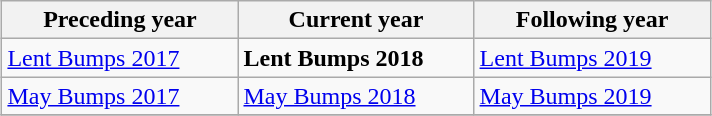<table class="wikitable" style="margin:1em auto;">
<tr>
<th width=150>Preceding year</th>
<th width=150>Current year</th>
<th width=150>Following year</th>
</tr>
<tr>
<td><a href='#'>Lent Bumps 2017</a></td>
<td><strong>Lent Bumps 2018</strong></td>
<td><a href='#'>Lent Bumps 2019</a></td>
</tr>
<tr>
<td><a href='#'>May Bumps 2017</a></td>
<td><a href='#'>May Bumps 2018</a></td>
<td><a href='#'>May Bumps 2019</a></td>
</tr>
<tr>
</tr>
</table>
